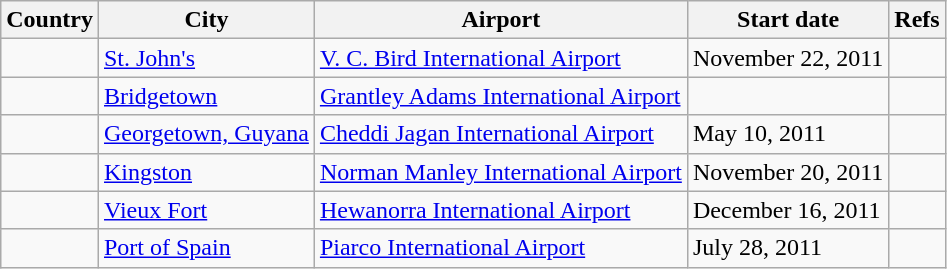<table class="sortable wikitable">
<tr>
<th>Country</th>
<th>City</th>
<th>Airport</th>
<th class="unsortable">Start date</th>
<th class="unsortable">Refs</th>
</tr>
<tr>
<td></td>
<td><a href='#'>St. John's</a></td>
<td><a href='#'>V. C. Bird International Airport</a></td>
<td>November 22, 2011</td>
<td></td>
</tr>
<tr>
<td></td>
<td><a href='#'>Bridgetown</a></td>
<td><a href='#'>Grantley Adams International Airport</a></td>
<td></td>
<td></td>
</tr>
<tr>
<td></td>
<td><a href='#'>Georgetown, Guyana</a></td>
<td><a href='#'>Cheddi Jagan International Airport</a></td>
<td>May 10, 2011</td>
<td></td>
</tr>
<tr>
<td></td>
<td><a href='#'>Kingston</a></td>
<td><a href='#'>Norman Manley International Airport</a></td>
<td>November 20, 2011</td>
<td></td>
</tr>
<tr>
<td></td>
<td><a href='#'>Vieux Fort</a></td>
<td><a href='#'>Hewanorra International Airport</a></td>
<td>December 16, 2011</td>
<td></td>
</tr>
<tr>
<td></td>
<td><a href='#'>Port of Spain</a></td>
<td><a href='#'>Piarco International Airport</a></td>
<td>July 28, 2011</td>
<td></td>
</tr>
</table>
